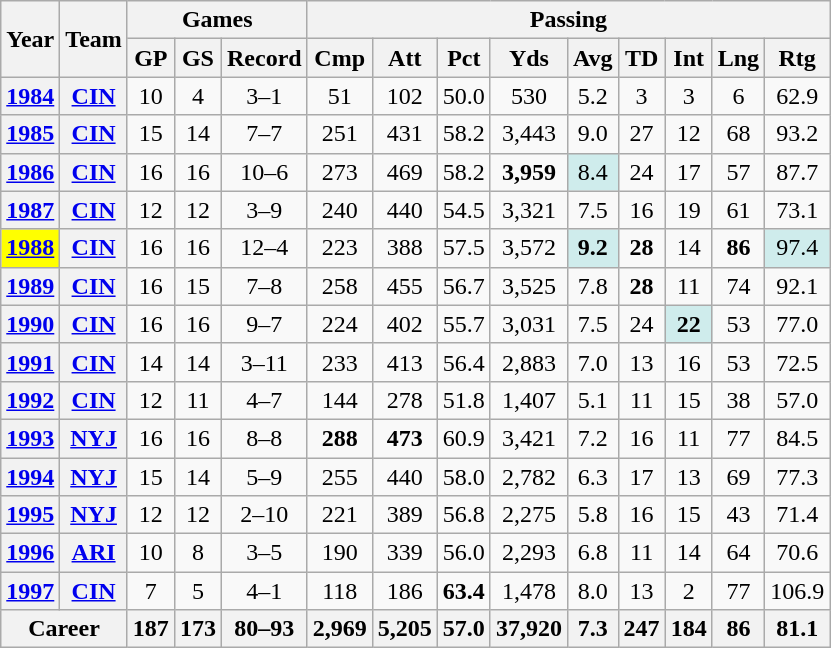<table class="wikitable" style="text-align:center;">
<tr>
<th rowspan="2">Year</th>
<th rowspan="2">Team</th>
<th colspan="3">Games</th>
<th colspan="9">Passing</th>
</tr>
<tr>
<th>GP</th>
<th>GS</th>
<th>Record</th>
<th>Cmp</th>
<th>Att</th>
<th>Pct</th>
<th>Yds</th>
<th>Avg</th>
<th>TD</th>
<th>Int</th>
<th>Lng</th>
<th>Rtg</th>
</tr>
<tr>
<th><a href='#'>1984</a></th>
<th><a href='#'>CIN</a></th>
<td>10</td>
<td>4</td>
<td>3–1</td>
<td>51</td>
<td>102</td>
<td>50.0</td>
<td>530</td>
<td>5.2</td>
<td>3</td>
<td>3</td>
<td>6</td>
<td>62.9</td>
</tr>
<tr>
<th><a href='#'>1985</a></th>
<th><a href='#'>CIN</a></th>
<td>15</td>
<td>14</td>
<td>7–7</td>
<td>251</td>
<td>431</td>
<td>58.2</td>
<td>3,443</td>
<td>9.0</td>
<td>27</td>
<td>12</td>
<td>68</td>
<td>93.2</td>
</tr>
<tr>
<th><a href='#'>1986</a></th>
<th><a href='#'>CIN</a></th>
<td>16</td>
<td>16</td>
<td>10–6</td>
<td>273</td>
<td>469</td>
<td>58.2</td>
<td><strong>3,959</strong></td>
<td style="background:#cfecec;">8.4</td>
<td>24</td>
<td>17</td>
<td>57</td>
<td>87.7</td>
</tr>
<tr>
<th><a href='#'>1987</a></th>
<th><a href='#'>CIN</a></th>
<td>12</td>
<td>12</td>
<td>3–9</td>
<td>240</td>
<td>440</td>
<td>54.5</td>
<td>3,321</td>
<td>7.5</td>
<td>16</td>
<td>19</td>
<td>61</td>
<td>73.1</td>
</tr>
<tr>
<th style="background:#ffff00;"><a href='#'>1988</a></th>
<th><a href='#'>CIN</a></th>
<td>16</td>
<td>16</td>
<td>12–4</td>
<td>223</td>
<td>388</td>
<td>57.5</td>
<td>3,572</td>
<td style="background:#cfecec;"><strong>9.2</strong></td>
<td><strong>28</strong></td>
<td>14</td>
<td><strong>86</strong></td>
<td style="background:#cfecec;">97.4</td>
</tr>
<tr>
<th><a href='#'>1989</a></th>
<th><a href='#'>CIN</a></th>
<td>16</td>
<td>15</td>
<td>7–8</td>
<td>258</td>
<td>455</td>
<td>56.7</td>
<td>3,525</td>
<td>7.8</td>
<td><strong>28</strong></td>
<td>11</td>
<td>74</td>
<td>92.1</td>
</tr>
<tr>
<th><a href='#'>1990</a></th>
<th><a href='#'>CIN</a></th>
<td>16</td>
<td>16</td>
<td>9–7</td>
<td>224</td>
<td>402</td>
<td>55.7</td>
<td>3,031</td>
<td>7.5</td>
<td>24</td>
<td style="background:#cfecec;"><strong>22</strong></td>
<td>53</td>
<td>77.0</td>
</tr>
<tr>
<th><a href='#'>1991</a></th>
<th><a href='#'>CIN</a></th>
<td>14</td>
<td>14</td>
<td>3–11</td>
<td>233</td>
<td>413</td>
<td>56.4</td>
<td>2,883</td>
<td>7.0</td>
<td>13</td>
<td>16</td>
<td>53</td>
<td>72.5</td>
</tr>
<tr>
<th><a href='#'>1992</a></th>
<th><a href='#'>CIN</a></th>
<td>12</td>
<td>11</td>
<td>4–7</td>
<td>144</td>
<td>278</td>
<td>51.8</td>
<td>1,407</td>
<td>5.1</td>
<td>11</td>
<td>15</td>
<td>38</td>
<td>57.0</td>
</tr>
<tr>
<th><a href='#'>1993</a></th>
<th><a href='#'>NYJ</a></th>
<td>16</td>
<td>16</td>
<td>8–8</td>
<td><strong>288</strong></td>
<td><strong>473</strong></td>
<td>60.9</td>
<td>3,421</td>
<td>7.2</td>
<td>16</td>
<td>11</td>
<td>77</td>
<td>84.5</td>
</tr>
<tr>
<th><a href='#'>1994</a></th>
<th><a href='#'>NYJ</a></th>
<td>15</td>
<td>14</td>
<td>5–9</td>
<td>255</td>
<td>440</td>
<td>58.0</td>
<td>2,782</td>
<td>6.3</td>
<td>17</td>
<td>13</td>
<td>69</td>
<td>77.3</td>
</tr>
<tr>
<th><a href='#'>1995</a></th>
<th><a href='#'>NYJ</a></th>
<td>12</td>
<td>12</td>
<td>2–10</td>
<td>221</td>
<td>389</td>
<td>56.8</td>
<td>2,275</td>
<td>5.8</td>
<td>16</td>
<td>15</td>
<td>43</td>
<td>71.4</td>
</tr>
<tr>
<th><a href='#'>1996</a></th>
<th><a href='#'>ARI</a></th>
<td>10</td>
<td>8</td>
<td>3–5</td>
<td>190</td>
<td>339</td>
<td>56.0</td>
<td>2,293</td>
<td>6.8</td>
<td>11</td>
<td>14</td>
<td>64</td>
<td>70.6</td>
</tr>
<tr>
<th><a href='#'>1997</a></th>
<th><a href='#'>CIN</a></th>
<td>7</td>
<td>5</td>
<td>4–1</td>
<td>118</td>
<td>186</td>
<td><strong>63.4</strong></td>
<td>1,478</td>
<td>8.0</td>
<td>13</td>
<td>2</td>
<td>77</td>
<td>106.9</td>
</tr>
<tr>
<th colspan="2">Career</th>
<th>187</th>
<th>173</th>
<th>80–93</th>
<th>2,969</th>
<th>5,205</th>
<th>57.0</th>
<th>37,920</th>
<th>7.3</th>
<th>247</th>
<th>184</th>
<th>86</th>
<th>81.1</th>
</tr>
</table>
